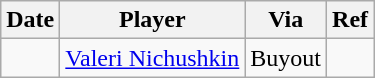<table class="wikitable">
<tr>
<th>Date</th>
<th>Player</th>
<th>Via</th>
<th>Ref</th>
</tr>
<tr>
<td></td>
<td><a href='#'>Valeri Nichushkin</a></td>
<td>Buyout</td>
<td></td>
</tr>
</table>
